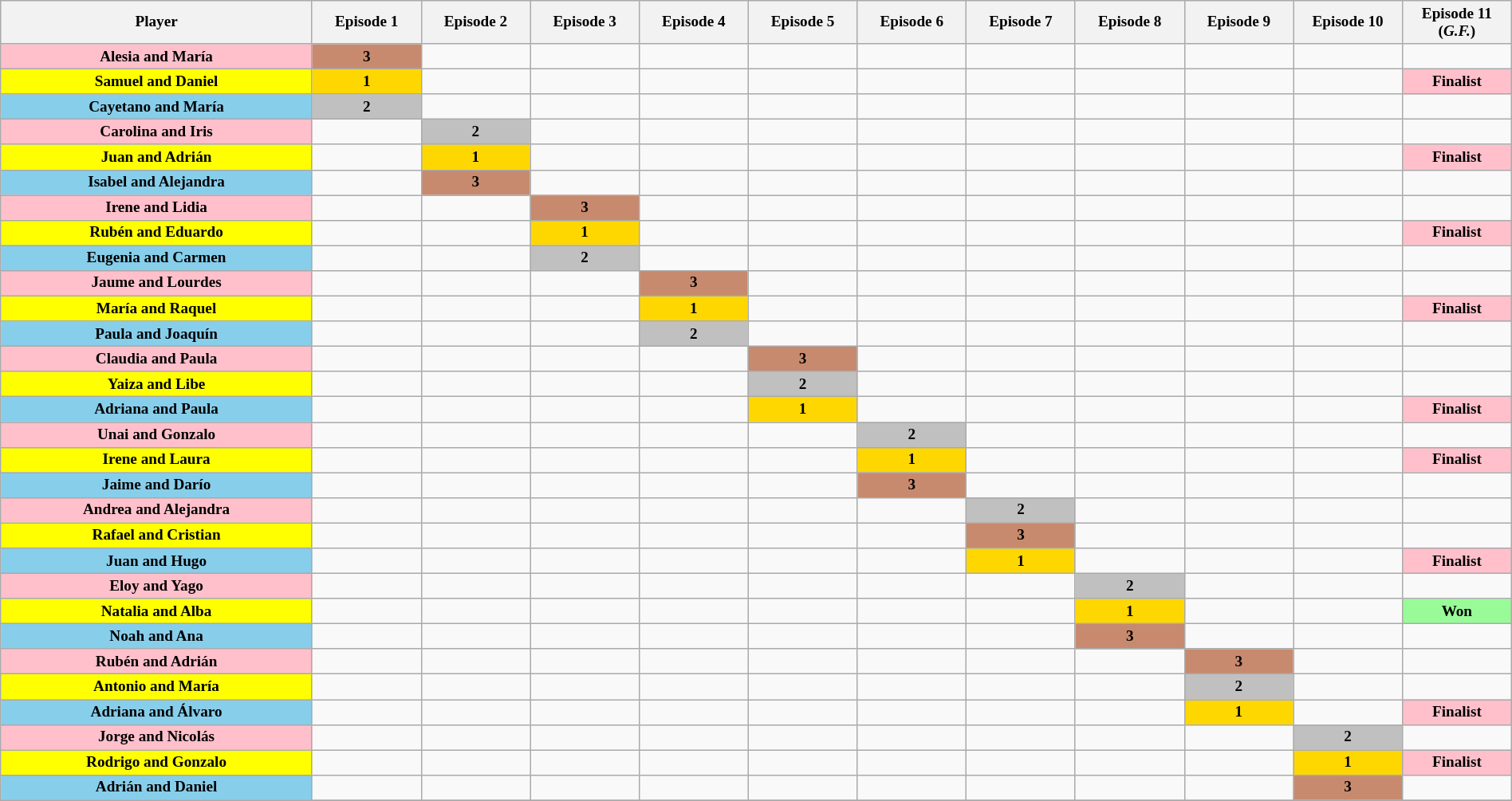<table class="wikitable sortable" style="font-size:80%; width:100%; text-align:center; margin-left: auto; margin-right: auto">
<tr>
<th style="width: 20%;">Player</th>
<th style="width: 7%;">Episode 1</th>
<th style="width: 7%;">Episode 2</th>
<th style="width: 7%;">Episode 3</th>
<th style="width: 7%;">Episode 4</th>
<th style="width: 7%;">Episode 5</th>
<th style="width: 7%;">Episode 6</th>
<th style="width: 7%;">Episode 7</th>
<th style="width: 7%;">Episode 8</th>
<th style="width: 7%;">Episode 9</th>
<th style="width: 7%;">Episode 10</th>
<th style="width: 7%;">Episode 11 <br> (<em>G.F.</em>)</th>
</tr>
<tr>
<th style="background: pink;">Alesia and María</th>
<td style="background: #C88A6E;"><strong>3</strong></td>
<td></td>
<td></td>
<td></td>
<td></td>
<td></td>
<td></td>
<td></td>
<td></td>
<td></td>
<td></td>
</tr>
<tr>
<th style="background: yellow;">Samuel and Daniel</th>
<td style="background: gold;"><strong>1</strong></td>
<td></td>
<td></td>
<td></td>
<td></td>
<td></td>
<td></td>
<td></td>
<td></td>
<td></td>
<td style="background: pink;"><strong>Finalist</strong></td>
</tr>
<tr>
<th style="background: skyblue;">Cayetano and María</th>
<td style="background: silver;"><strong>2</strong></td>
<td></td>
<td></td>
<td></td>
<td></td>
<td></td>
<td></td>
<td></td>
<td></td>
<td></td>
<td></td>
</tr>
<tr>
<th style="background: pink;">Carolina and Iris</th>
<td></td>
<td style="background: silver;"><strong>2</strong></td>
<td></td>
<td></td>
<td></td>
<td></td>
<td></td>
<td></td>
<td></td>
<td></td>
<td></td>
</tr>
<tr>
<th style="background: yellow;">Juan and Adrián</th>
<td></td>
<td style="background: gold;"><strong>1</strong></td>
<td></td>
<td></td>
<td></td>
<td></td>
<td></td>
<td></td>
<td></td>
<td></td>
<td style="background: pink;"><strong>Finalist</strong></td>
</tr>
<tr>
<th style="background: skyblue;">Isabel and Alejandra</th>
<td></td>
<td style="background: #C88A6E;"><strong>3</strong></td>
<td></td>
<td></td>
<td></td>
<td></td>
<td></td>
<td></td>
<td></td>
<td></td>
<td></td>
</tr>
<tr>
<th style="background: pink;">Irene and Lidia</th>
<td></td>
<td></td>
<td style="background: #C88A6E;"><strong>3</strong></td>
<td></td>
<td></td>
<td></td>
<td></td>
<td></td>
<td></td>
<td></td>
<td></td>
</tr>
<tr>
<th style="background: yellow;">Rubén and Eduardo</th>
<td></td>
<td></td>
<td style="background: gold;"><strong>1</strong></td>
<td></td>
<td></td>
<td></td>
<td></td>
<td></td>
<td></td>
<td></td>
<td style="background: pink;"><strong>Finalist</strong></td>
</tr>
<tr>
<th style="background: skyblue;">Eugenia and Carmen</th>
<td></td>
<td></td>
<td style="background: silver;"><strong>2</strong></td>
<td></td>
<td></td>
<td></td>
<td></td>
<td></td>
<td></td>
<td></td>
<td></td>
</tr>
<tr>
<th style="background: pink;">Jaume and Lourdes</th>
<td></td>
<td></td>
<td></td>
<td style="background: #C88A6E;"><strong>3</strong></td>
<td></td>
<td></td>
<td></td>
<td></td>
<td></td>
<td></td>
<td></td>
</tr>
<tr>
<th style="background: yellow;">María and Raquel</th>
<td></td>
<td></td>
<td></td>
<td style="background: gold;"><strong>1</strong></td>
<td></td>
<td></td>
<td></td>
<td></td>
<td></td>
<td></td>
<td style="background: pink;"><strong>Finalist</strong></td>
</tr>
<tr>
<th style="background: skyblue;">Paula and Joaquín</th>
<td></td>
<td></td>
<td></td>
<td style="background: silver;"><strong>2</strong></td>
<td></td>
<td></td>
<td></td>
<td></td>
<td></td>
<td></td>
<td></td>
</tr>
<tr>
<th style="background: pink;">Claudia and Paula</th>
<td></td>
<td></td>
<td></td>
<td></td>
<td style="background: #C88A6E;"><strong>3</strong></td>
<td></td>
<td></td>
<td></td>
<td></td>
<td></td>
<td></td>
</tr>
<tr>
<th style="background: yellow;">Yaiza and Libe</th>
<td></td>
<td></td>
<td></td>
<td></td>
<td style="background: silver;"><strong>2</strong></td>
<td></td>
<td></td>
<td></td>
<td></td>
<td></td>
<td></td>
</tr>
<tr>
<th style="background: skyblue;">Adriana and Paula</th>
<td></td>
<td></td>
<td></td>
<td></td>
<td style="background: gold;"><strong>1</strong></td>
<td></td>
<td></td>
<td></td>
<td></td>
<td></td>
<td style="background: pink;"><strong>Finalist</strong></td>
</tr>
<tr>
<th style="background: pink;">Unai and Gonzalo</th>
<td></td>
<td></td>
<td></td>
<td></td>
<td></td>
<td style="background: silver;"><strong>2</strong></td>
<td></td>
<td></td>
<td></td>
<td></td>
<td></td>
</tr>
<tr>
<th style="background: yellow;">Irene and Laura</th>
<td></td>
<td></td>
<td></td>
<td></td>
<td></td>
<td style="background: gold;"><strong>1</strong></td>
<td></td>
<td></td>
<td></td>
<td></td>
<td style="background: pink;"><strong>Finalist</strong></td>
</tr>
<tr>
<th style="background: skyblue;">Jaime and Darío</th>
<td></td>
<td></td>
<td></td>
<td></td>
<td></td>
<td style="background: #C88A6E;"><strong>3</strong></td>
<td></td>
<td></td>
<td></td>
<td></td>
<td></td>
</tr>
<tr>
<th style="background: pink;">Andrea and Alejandra</th>
<td></td>
<td></td>
<td></td>
<td></td>
<td></td>
<td></td>
<td style="background: silver;"><strong>2</strong></td>
<td></td>
<td></td>
<td></td>
<td></td>
</tr>
<tr>
<th style="background: yellow;">Rafael and Cristian</th>
<td></td>
<td></td>
<td></td>
<td></td>
<td></td>
<td></td>
<td style="background: #C88A6E;"><strong>3</strong></td>
<td></td>
<td></td>
<td></td>
<td></td>
</tr>
<tr>
<th style="background: skyblue;">Juan and Hugo</th>
<td></td>
<td></td>
<td></td>
<td></td>
<td></td>
<td></td>
<td style="background: gold;"><strong>1</strong></td>
<td></td>
<td></td>
<td></td>
<td style="background: pink;"><strong>Finalist</strong></td>
</tr>
<tr>
<th style="background: pink;">Eloy and Yago</th>
<td></td>
<td></td>
<td></td>
<td></td>
<td></td>
<td></td>
<td></td>
<td style="background: silver;"><strong>2</strong></td>
<td></td>
<td></td>
<td></td>
</tr>
<tr>
<th style="background: yellow;">Natalia and Alba</th>
<td></td>
<td></td>
<td></td>
<td></td>
<td></td>
<td></td>
<td></td>
<td style="background: gold;"><strong>1</strong></td>
<td></td>
<td></td>
<td style="background: palegreen;"><strong>Won</strong></td>
</tr>
<tr>
<th style="background: skyblue;">Noah and Ana</th>
<td></td>
<td></td>
<td></td>
<td></td>
<td></td>
<td></td>
<td></td>
<td style="background: #C88A6E;"><strong>3</strong></td>
<td></td>
<td></td>
<td></td>
</tr>
<tr>
<th style="background: pink;">Rubén and Adrián</th>
<td></td>
<td></td>
<td></td>
<td></td>
<td></td>
<td></td>
<td></td>
<td></td>
<td style="background: #C88A6E;"><strong>3</strong></td>
<td></td>
<td></td>
</tr>
<tr>
<th style="background: yellow;">Antonio and María</th>
<td></td>
<td></td>
<td></td>
<td></td>
<td></td>
<td></td>
<td></td>
<td></td>
<td style="background: silver;"><strong>2</strong></td>
<td></td>
<td></td>
</tr>
<tr>
<th style="background: skyblue;">Adriana and Álvaro</th>
<td></td>
<td></td>
<td></td>
<td></td>
<td></td>
<td></td>
<td></td>
<td></td>
<td style="background: gold;"><strong>1</strong></td>
<td></td>
<td style="background: pink;"><strong>Finalist</strong></td>
</tr>
<tr>
<th style="background: pink;">Jorge and Nicolás</th>
<td></td>
<td></td>
<td></td>
<td></td>
<td></td>
<td></td>
<td></td>
<td></td>
<td></td>
<td style="background: silver;"><strong>2</strong></td>
<td></td>
</tr>
<tr>
<th style="background: yellow;">Rodrigo and Gonzalo</th>
<td></td>
<td></td>
<td></td>
<td></td>
<td></td>
<td></td>
<td></td>
<td></td>
<td></td>
<td style="background: gold;"><strong>1</strong></td>
<td style="background: pink;"><strong>Finalist</strong></td>
</tr>
<tr>
<th style="background: skyblue;">Adrián and Daniel</th>
<td></td>
<td></td>
<td></td>
<td></td>
<td></td>
<td></td>
<td></td>
<td></td>
<td></td>
<td style="background: #C88A6E;"><strong>3</strong></td>
<td></td>
</tr>
<tr>
</tr>
</table>
